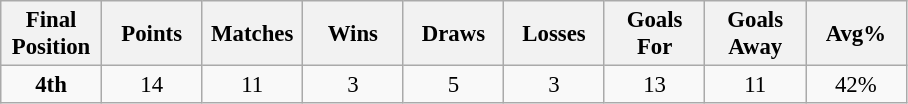<table class="wikitable" style="font-size: 95%; text-align: center;">
<tr>
<th width=60>Final Position</th>
<th width=60>Points</th>
<th width=60>Matches</th>
<th width=60>Wins</th>
<th width=60>Draws</th>
<th width=60>Losses</th>
<th width=60>Goals For</th>
<th width=60>Goals Away</th>
<th width=60>Avg%</th>
</tr>
<tr>
<td><strong>4th</strong></td>
<td>14</td>
<td>11</td>
<td>3</td>
<td>5</td>
<td>3</td>
<td>13</td>
<td>11</td>
<td>42%</td>
</tr>
</table>
